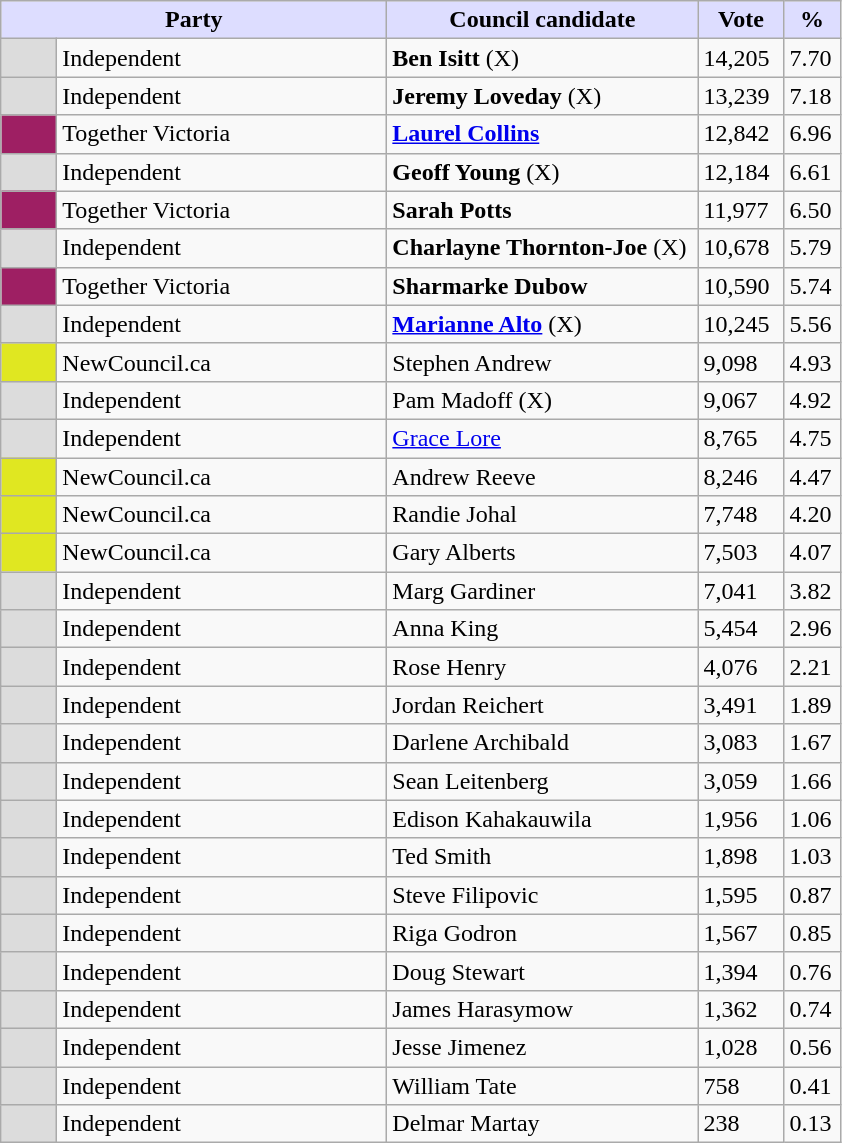<table class="wikitable">
<tr>
<th style="background:#ddf;" width="250px" colspan="2">Party</th>
<th style="background:#ddf;" width="200px">Council candidate</th>
<th style="background:#ddf;" width="50px">Vote</th>
<th style="background:#ddf;" width="30px">%</th>
</tr>
<tr>
<td style="background:gainsboro" width="30px"> </td>
<td>Independent</td>
<td><strong>Ben Isitt</strong> (X)</td>
<td>14,205</td>
<td>7.70</td>
</tr>
<tr>
<td style="background:gainsboro" width="30px"> </td>
<td>Independent</td>
<td><strong>Jeremy Loveday</strong> (X)</td>
<td>13,239</td>
<td>7.18</td>
</tr>
<tr>
<td style="background:#9E1F63;" width="30px"> </td>
<td>Together Victoria</td>
<td><strong><a href='#'>Laurel Collins</a></strong></td>
<td>12,842</td>
<td>6.96</td>
</tr>
<tr>
<td style="background:gainsboro" width="30px"> </td>
<td>Independent</td>
<td><strong>Geoff Young</strong> (X)</td>
<td>12,184</td>
<td>6.61</td>
</tr>
<tr>
<td style="background:#9E1F63;" width="30px"> </td>
<td>Together Victoria</td>
<td><strong>Sarah Potts</strong></td>
<td>11,977</td>
<td>6.50</td>
</tr>
<tr>
<td style="background:gainsboro" width="30px"> </td>
<td>Independent</td>
<td><strong>Charlayne Thornton-Joe</strong> (X)</td>
<td>10,678</td>
<td>5.79</td>
</tr>
<tr>
<td style="background:#9E1F63;" width="30px"> </td>
<td>Together Victoria</td>
<td><strong>Sharmarke Dubow</strong></td>
<td>10,590</td>
<td>5.74</td>
</tr>
<tr>
<td style="background:gainsboro" width="30px"> </td>
<td>Independent</td>
<td><strong><a href='#'>Marianne Alto</a></strong> (X)</td>
<td>10,245</td>
<td>5.56</td>
</tr>
<tr>
<td style="background:#E0E721;" width="30px"> </td>
<td>NewCouncil.ca</td>
<td>Stephen Andrew</td>
<td>9,098</td>
<td>4.93</td>
</tr>
<tr>
<td style="background:gainsboro" width="30px"> </td>
<td>Independent</td>
<td>Pam Madoff (X)</td>
<td>9,067</td>
<td>4.92</td>
</tr>
<tr>
<td style="background:gainsboro" width="30px"> </td>
<td>Independent</td>
<td><a href='#'>Grace Lore</a></td>
<td>8,765</td>
<td>4.75</td>
</tr>
<tr>
<td style="background:#E0E721;" width="30px"> </td>
<td>NewCouncil.ca</td>
<td>Andrew Reeve</td>
<td>8,246</td>
<td>4.47</td>
</tr>
<tr>
<td style="background:#E0E721;" width="30px"> </td>
<td>NewCouncil.ca</td>
<td>Randie Johal</td>
<td>7,748</td>
<td>4.20</td>
</tr>
<tr>
<td style="background:#E0E721;" width="30px"> </td>
<td>NewCouncil.ca</td>
<td>Gary Alberts</td>
<td>7,503</td>
<td>4.07</td>
</tr>
<tr>
<td style="background:gainsboro" width="30px"> </td>
<td>Independent</td>
<td>Marg Gardiner</td>
<td>7,041</td>
<td>3.82</td>
</tr>
<tr>
<td style="background:gainsboro" width="30px"> </td>
<td>Independent</td>
<td>Anna King</td>
<td>5,454</td>
<td>2.96</td>
</tr>
<tr>
<td style="background:gainsboro" width="30px"> </td>
<td>Independent</td>
<td>Rose Henry</td>
<td>4,076</td>
<td>2.21</td>
</tr>
<tr>
<td style="background:gainsboro" width="30px"> </td>
<td>Independent</td>
<td>Jordan Reichert</td>
<td>3,491</td>
<td>1.89</td>
</tr>
<tr>
<td style="background:gainsboro" width="30px"> </td>
<td>Independent</td>
<td>Darlene Archibald</td>
<td>3,083</td>
<td>1.67</td>
</tr>
<tr>
<td style="background:gainsboro" width="30px"> </td>
<td>Independent</td>
<td>Sean Leitenberg</td>
<td>3,059</td>
<td>1.66</td>
</tr>
<tr>
<td style="background:gainsboro" width="30px"> </td>
<td>Independent</td>
<td>Edison Kahakauwila</td>
<td>1,956</td>
<td>1.06</td>
</tr>
<tr>
<td style="background:gainsboro" width="30px"> </td>
<td>Independent</td>
<td>Ted Smith</td>
<td>1,898</td>
<td>1.03</td>
</tr>
<tr>
<td style="background:gainsboro" width="30px"> </td>
<td>Independent</td>
<td>Steve Filipovic</td>
<td>1,595</td>
<td>0.87</td>
</tr>
<tr>
<td style="background:gainsboro" width="30px"> </td>
<td>Independent</td>
<td>Riga Godron</td>
<td>1,567</td>
<td>0.85</td>
</tr>
<tr>
<td style="background:gainsboro" width="30px"> </td>
<td>Independent</td>
<td>Doug Stewart</td>
<td>1,394</td>
<td>0.76</td>
</tr>
<tr>
<td style="background:gainsboro" width="30px"> </td>
<td>Independent</td>
<td>James Harasymow</td>
<td>1,362</td>
<td>0.74</td>
</tr>
<tr>
<td style="background:gainsboro" width="30px"> </td>
<td>Independent</td>
<td>Jesse Jimenez</td>
<td>1,028</td>
<td>0.56</td>
</tr>
<tr>
<td style="background:gainsboro" width="30px"> </td>
<td>Independent</td>
<td>William Tate</td>
<td>758</td>
<td>0.41</td>
</tr>
<tr>
<td style="background:gainsboro" width="30px"> </td>
<td>Independent</td>
<td>Delmar Martay</td>
<td>238</td>
<td>0.13</td>
</tr>
</table>
